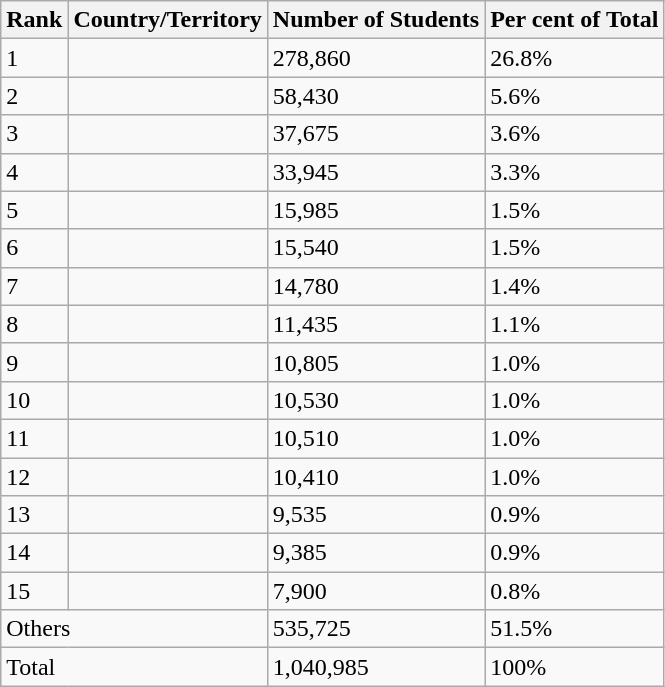<table class="wikitable sortable">
<tr>
<th>Rank</th>
<th>Country/Territory</th>
<th>Number of Students</th>
<th>Per cent of Total</th>
</tr>
<tr>
<td>1</td>
<td></td>
<td>278,860</td>
<td>26.8%</td>
</tr>
<tr>
<td>2</td>
<td></td>
<td>58,430</td>
<td>5.6%</td>
</tr>
<tr>
<td>3</td>
<td></td>
<td>37,675</td>
<td>3.6%</td>
</tr>
<tr>
<td>4</td>
<td></td>
<td>33,945</td>
<td>3.3%</td>
</tr>
<tr>
<td>5</td>
<td></td>
<td>15,985</td>
<td>1.5%</td>
</tr>
<tr>
<td>6</td>
<td></td>
<td>15,540</td>
<td>1.5%</td>
</tr>
<tr>
<td>7</td>
<td></td>
<td>14,780</td>
<td>1.4%</td>
</tr>
<tr>
<td>8</td>
<td></td>
<td>11,435</td>
<td>1.1%</td>
</tr>
<tr>
<td>9</td>
<td></td>
<td>10,805</td>
<td>1.0%</td>
</tr>
<tr>
<td>10</td>
<td></td>
<td>10,530</td>
<td>1.0%</td>
</tr>
<tr>
<td>11</td>
<td></td>
<td>10,510</td>
<td>1.0%</td>
</tr>
<tr>
<td>12</td>
<td></td>
<td>10,410</td>
<td>1.0%</td>
</tr>
<tr>
<td>13</td>
<td></td>
<td>9,535</td>
<td>0.9%</td>
</tr>
<tr>
<td>14</td>
<td></td>
<td>9,385</td>
<td>0.9%</td>
</tr>
<tr>
<td>15</td>
<td></td>
<td>7,900</td>
<td>0.8%</td>
</tr>
<tr>
<td colspan="2">Others</td>
<td>535,725</td>
<td>51.5%</td>
</tr>
<tr>
<td colspan="2">Total</td>
<td>1,040,985</td>
<td>100%</td>
</tr>
</table>
